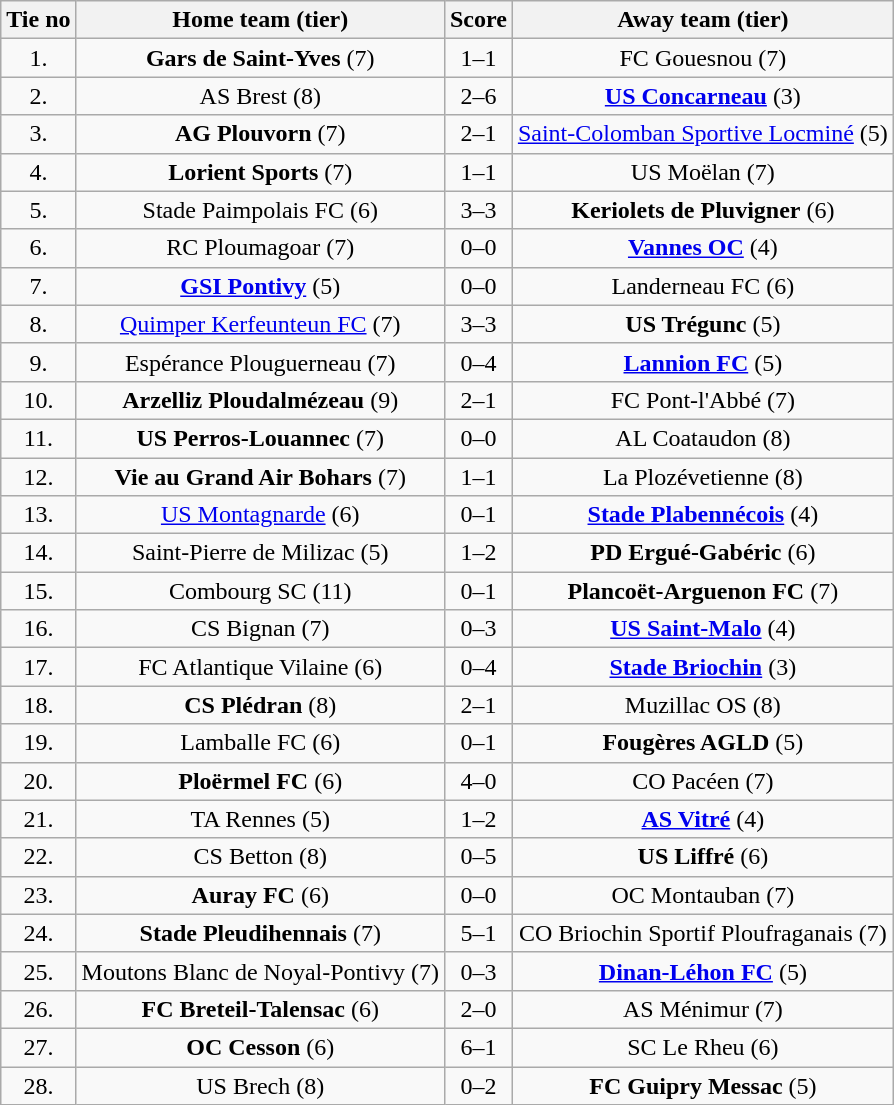<table class="wikitable" style="text-align: center">
<tr>
<th>Tie no</th>
<th>Home team (tier)</th>
<th>Score</th>
<th>Away team (tier)</th>
</tr>
<tr>
<td>1.</td>
<td><strong>Gars de Saint-Yves</strong> (7)</td>
<td>1–1 </td>
<td>FC Gouesnou (7)</td>
</tr>
<tr>
<td>2.</td>
<td>AS Brest (8)</td>
<td>2–6</td>
<td><strong><a href='#'>US Concarneau</a></strong> (3)</td>
</tr>
<tr>
<td>3.</td>
<td><strong>AG Plouvorn</strong> (7)</td>
<td>2–1</td>
<td><a href='#'>Saint-Colomban Sportive Locminé</a> (5)</td>
</tr>
<tr>
<td>4.</td>
<td><strong>Lorient Sports</strong> (7)</td>
<td>1–1 </td>
<td>US Moëlan (7)</td>
</tr>
<tr>
<td>5.</td>
<td>Stade Paimpolais FC (6)</td>
<td>3–3 </td>
<td><strong>Keriolets de Pluvigner</strong> (6)</td>
</tr>
<tr>
<td>6.</td>
<td>RC Ploumagoar (7)</td>
<td>0–0 </td>
<td><strong><a href='#'>Vannes OC</a></strong> (4)</td>
</tr>
<tr>
<td>7.</td>
<td><strong><a href='#'>GSI Pontivy</a></strong> (5)</td>
<td>0–0 </td>
<td>Landerneau FC (6)</td>
</tr>
<tr>
<td>8.</td>
<td><a href='#'>Quimper Kerfeunteun FC</a> (7)</td>
<td>3–3 </td>
<td><strong>US Trégunc</strong> (5)</td>
</tr>
<tr>
<td>9.</td>
<td>Espérance Plouguerneau (7)</td>
<td>0–4</td>
<td><strong><a href='#'>Lannion FC</a></strong> (5)</td>
</tr>
<tr>
<td>10.</td>
<td><strong>Arzelliz Ploudalmézeau</strong> (9)</td>
<td>2–1</td>
<td>FC Pont-l'Abbé (7)</td>
</tr>
<tr>
<td>11.</td>
<td><strong>US Perros-Louannec</strong> (7)</td>
<td>0–0 </td>
<td>AL Coataudon (8)</td>
</tr>
<tr>
<td>12.</td>
<td><strong>Vie au Grand Air Bohars</strong> (7)</td>
<td>1–1 </td>
<td>La Plozévetienne (8)</td>
</tr>
<tr>
<td>13.</td>
<td><a href='#'>US Montagnarde</a> (6)</td>
<td>0–1</td>
<td><strong><a href='#'>Stade Plabennécois</a></strong> (4)</td>
</tr>
<tr>
<td>14.</td>
<td>Saint-Pierre de Milizac (5)</td>
<td>1–2</td>
<td><strong>PD Ergué-Gabéric</strong> (6)</td>
</tr>
<tr>
<td>15.</td>
<td>Combourg SC (11)</td>
<td>0–1</td>
<td><strong>Plancoët-Arguenon FC</strong> (7)</td>
</tr>
<tr>
<td>16.</td>
<td>CS Bignan (7)</td>
<td>0–3</td>
<td><strong><a href='#'>US Saint-Malo</a></strong> (4)</td>
</tr>
<tr>
<td>17.</td>
<td>FC Atlantique Vilaine (6)</td>
<td>0–4</td>
<td><strong><a href='#'>Stade Briochin</a></strong> (3)</td>
</tr>
<tr>
<td>18.</td>
<td><strong>CS Plédran</strong> (8)</td>
<td>2–1</td>
<td>Muzillac OS (8)</td>
</tr>
<tr>
<td>19.</td>
<td>Lamballe FC (6)</td>
<td>0–1</td>
<td><strong>Fougères AGLD</strong> (5)</td>
</tr>
<tr>
<td>20.</td>
<td><strong>Ploërmel FC</strong> (6)</td>
<td>4–0</td>
<td>CO Pacéen (7)</td>
</tr>
<tr>
<td>21.</td>
<td>TA Rennes (5)</td>
<td>1–2</td>
<td><strong><a href='#'>AS Vitré</a></strong> (4)</td>
</tr>
<tr>
<td>22.</td>
<td>CS Betton (8)</td>
<td>0–5</td>
<td><strong>US Liffré</strong> (6)</td>
</tr>
<tr>
<td>23.</td>
<td><strong>Auray FC</strong> (6)</td>
<td>0–0 </td>
<td>OC Montauban (7)</td>
</tr>
<tr>
<td>24.</td>
<td><strong>Stade Pleudihennais</strong> (7)</td>
<td>5–1</td>
<td>CO Briochin Sportif Ploufraganais (7)</td>
</tr>
<tr>
<td>25.</td>
<td>Moutons Blanc de Noyal-Pontivy (7)</td>
<td>0–3</td>
<td><strong><a href='#'>Dinan-Léhon FC</a></strong> (5)</td>
</tr>
<tr>
<td>26.</td>
<td><strong>FC Breteil-Talensac</strong> (6)</td>
<td>2–0</td>
<td>AS Ménimur (7)</td>
</tr>
<tr>
<td>27.</td>
<td><strong>OC Cesson</strong> (6)</td>
<td>6–1</td>
<td>SC Le Rheu (6)</td>
</tr>
<tr>
<td>28.</td>
<td>US Brech (8)</td>
<td>0–2</td>
<td><strong>FC Guipry Messac</strong> (5)</td>
</tr>
</table>
